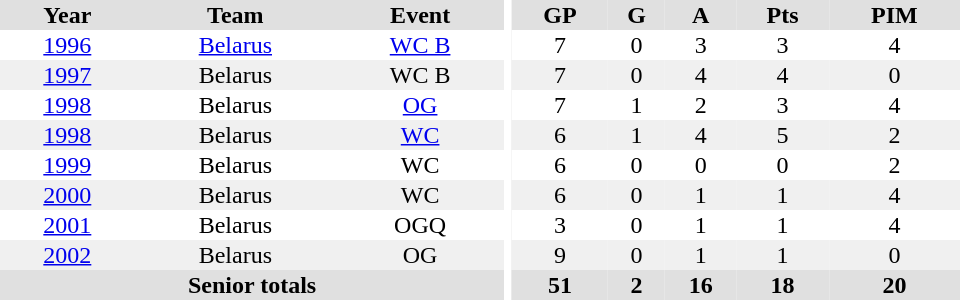<table border="0" cellpadding="1" cellspacing="0" style="text-align:center; width:40em">
<tr bgcolor="#e0e0e0">
<th>Year</th>
<th>Team</th>
<th>Event</th>
<th rowspan="99" bgcolor="#ffffff"></th>
<th>GP</th>
<th>G</th>
<th>A</th>
<th>Pts</th>
<th>PIM</th>
</tr>
<tr>
<td><a href='#'>1996</a></td>
<td><a href='#'>Belarus</a></td>
<td><a href='#'>WC B</a></td>
<td>7</td>
<td>0</td>
<td>3</td>
<td>3</td>
<td>4</td>
</tr>
<tr bgcolor="#f0f0f0">
<td><a href='#'>1997</a></td>
<td>Belarus</td>
<td>WC B</td>
<td>7</td>
<td>0</td>
<td>4</td>
<td>4</td>
<td>0</td>
</tr>
<tr>
<td><a href='#'>1998</a></td>
<td>Belarus</td>
<td><a href='#'>OG</a></td>
<td>7</td>
<td>1</td>
<td>2</td>
<td>3</td>
<td>4</td>
</tr>
<tr bgcolor="#f0f0f0">
<td><a href='#'>1998</a></td>
<td>Belarus</td>
<td><a href='#'>WC</a></td>
<td>6</td>
<td>1</td>
<td>4</td>
<td>5</td>
<td>2</td>
</tr>
<tr>
<td><a href='#'>1999</a></td>
<td>Belarus</td>
<td>WC</td>
<td>6</td>
<td>0</td>
<td>0</td>
<td>0</td>
<td>2</td>
</tr>
<tr bgcolor="#f0f0f0">
<td><a href='#'>2000</a></td>
<td>Belarus</td>
<td>WC</td>
<td>6</td>
<td>0</td>
<td>1</td>
<td>1</td>
<td>4</td>
</tr>
<tr>
<td><a href='#'>2001</a></td>
<td>Belarus</td>
<td>OGQ</td>
<td>3</td>
<td>0</td>
<td>1</td>
<td>1</td>
<td>4</td>
</tr>
<tr bgcolor="#f0f0f0">
<td><a href='#'>2002</a></td>
<td>Belarus</td>
<td>OG</td>
<td>9</td>
<td>0</td>
<td>1</td>
<td>1</td>
<td>0</td>
</tr>
<tr bgcolor="#e0e0e0">
<th colspan="3">Senior totals</th>
<th>51</th>
<th>2</th>
<th>16</th>
<th>18</th>
<th>20</th>
</tr>
</table>
